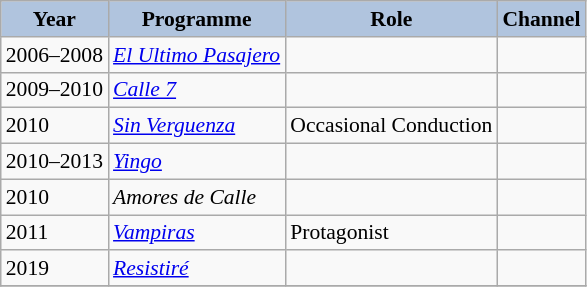<table class="wikitable" style="font-size:90%;">
<tr>
<th style="background:#B0C4DE;">Year</th>
<th style="background:#B0C4DE;">Programme</th>
<th style="background:#B0C4DE;">Role</th>
<th style="background:#B0C4DE;">Channel</th>
</tr>
<tr>
<td>2006–2008</td>
<td><em><a href='#'>El Ultimo Pasajero</a></em></td>
<td></td>
<td></td>
</tr>
<tr>
<td>2009–2010</td>
<td><em><a href='#'>Calle 7</a></em></td>
<td></td>
<td></td>
</tr>
<tr>
<td>2010</td>
<td><em><a href='#'>Sin Verguenza</a></em></td>
<td>Occasional Conduction</td>
<td></td>
</tr>
<tr>
<td>2010–2013</td>
<td><em><a href='#'>Yingo</a></em></td>
<td></td>
<td></td>
</tr>
<tr>
<td>2010</td>
<td><em>Amores de Calle</em></td>
<td></td>
</tr>
<tr>
<td>2011</td>
<td><em><a href='#'>Vampiras</a></em></td>
<td>Protagonist</td>
<td></td>
</tr>
<tr>
<td>2019</td>
<td><em><a href='#'>Resistiré</a></em></td>
<td></td>
<td></td>
</tr>
<tr>
</tr>
</table>
